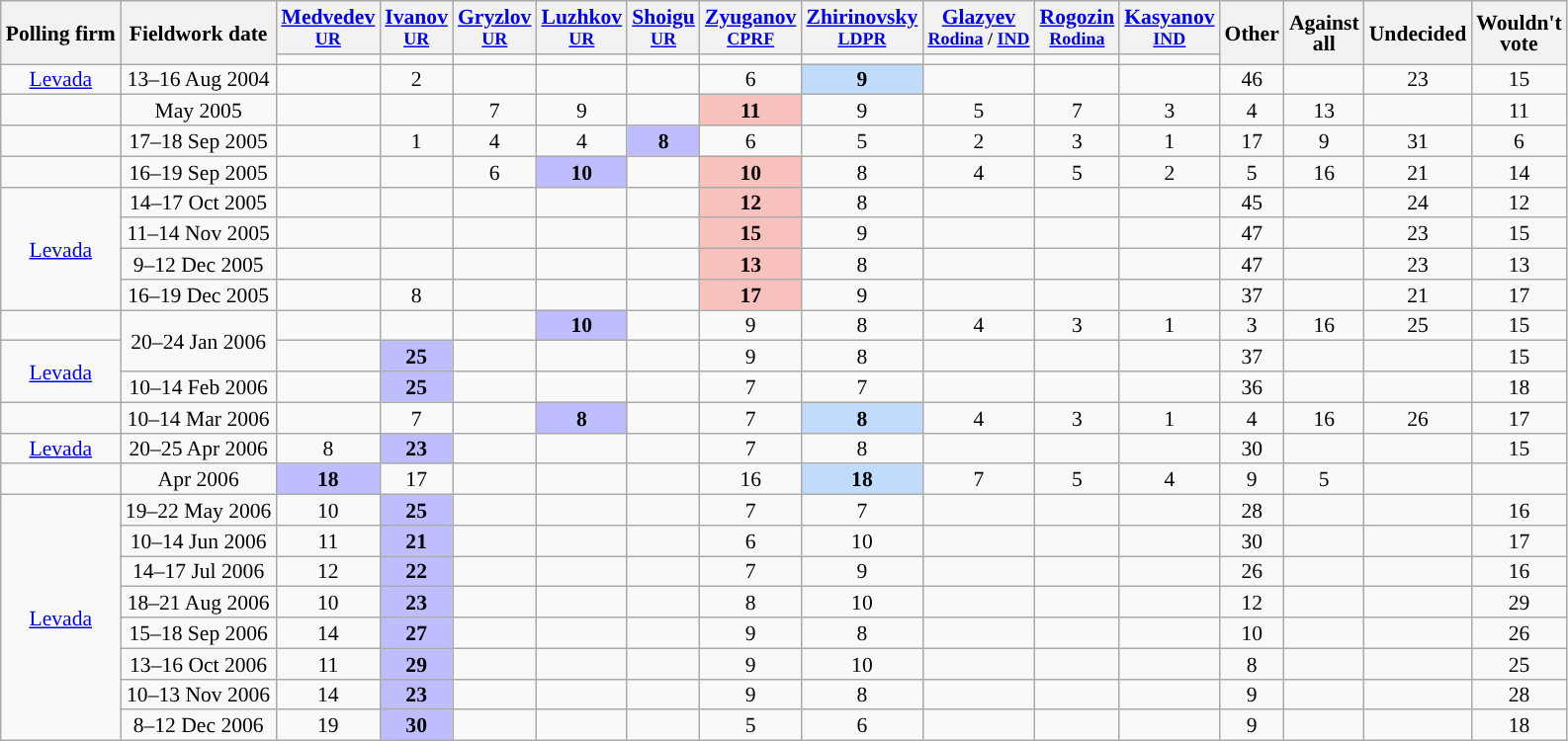<table class="wikitable" style="text-align:center; font-size:90%; line-height:14px">
<tr>
<th rowspan=2>Polling firm</th>
<th rowspan=2>Fieldwork date</th>
<th><a href='#'>Medvedev</a><br><small><a href='#'>UR</a></small></th>
<th><a href='#'>Ivanov</a><br><small><a href='#'>UR</a></small></th>
<th><a href='#'>Gryzlov</a><br><small><a href='#'>UR</a></small></th>
<th><a href='#'>Luzhkov</a><br><small><a href='#'>UR</a></small></th>
<th><a href='#'>Shoigu</a><br><small><a href='#'>UR</a></small></th>
<th><a href='#'>Zyuganov</a><br><small><a href='#'>CPRF</a></small></th>
<th><a href='#'>Zhirinovsky</a><br><small><a href='#'>LDPR</a></small></th>
<th><a href='#'>Glazyev</a><br><small><a href='#'>Rodina</a> / <a href='#'>IND</a></small></th>
<th><a href='#'>Rogozin</a><br><small><a href='#'>Rodina</a></small></th>
<th><a href='#'>Kasyanov</a><br><small><a href='#'>IND</a></small></th>
<th rowspan="2">Other</th>
<th rowspan="2">Against<br>all</th>
<th rowspan="2">Undecided</th>
<th rowspan=2>Wouldn't<br>vote</th>
</tr>
<tr>
<td></td>
<td></td>
<td></td>
<td></td>
<td></td>
<td></td>
<td></td>
<td></td>
<td></td>
<td></td>
</tr>
<tr>
<td><a href='#'>Levada</a></td>
<td>13–16 Aug 2004</td>
<td></td>
<td>2</td>
<td></td>
<td></td>
<td></td>
<td>6</td>
<th style="background:#C0DBFC">9</th>
<td></td>
<td></td>
<td></td>
<td>46</td>
<td></td>
<td>23</td>
<td>15</td>
</tr>
<tr>
<td></td>
<td>May 2005</td>
<td></td>
<td></td>
<td>7</td>
<td>9</td>
<td></td>
<th style="background:#F8C1BE">11</th>
<td>9</td>
<td>5</td>
<td>7</td>
<td>3</td>
<td>4</td>
<td>13</td>
<td></td>
<td>11</td>
</tr>
<tr>
<td></td>
<td>17–18 Sep 2005</td>
<td></td>
<td>1</td>
<td>4</td>
<td>4</td>
<th style="background:#BDBDFF">8</th>
<td>6</td>
<td>5</td>
<td>2</td>
<td>3</td>
<td>1</td>
<td>17</td>
<td>9</td>
<td>31</td>
<td>6</td>
</tr>
<tr>
<td></td>
<td>16–19 Sep 2005</td>
<td></td>
<td></td>
<td>6</td>
<th style="background:#BDBDFF">10</th>
<td></td>
<th style="background:#F8C1BE">10</th>
<td>8</td>
<td>4</td>
<td>5</td>
<td>2</td>
<td>5</td>
<td>16</td>
<td>21</td>
<td>14</td>
</tr>
<tr>
<td rowspan="4"><a href='#'>Levada</a></td>
<td>14–17 Oct 2005</td>
<td></td>
<td></td>
<td></td>
<td></td>
<td></td>
<th style="background:#F8C1BE">12</th>
<td>8</td>
<td></td>
<td></td>
<td></td>
<td>45</td>
<td></td>
<td>24</td>
<td>12</td>
</tr>
<tr>
<td>11–14 Nov 2005</td>
<td></td>
<td></td>
<td></td>
<td></td>
<td></td>
<th style="background:#F8C1BE">15</th>
<td>9</td>
<td></td>
<td></td>
<td></td>
<td>47</td>
<td></td>
<td>23</td>
<td>15</td>
</tr>
<tr>
<td>9–12 Dec 2005</td>
<td></td>
<td></td>
<td></td>
<td></td>
<td></td>
<th style="background:#F8C1BE">13</th>
<td>8</td>
<td></td>
<td></td>
<td></td>
<td>47</td>
<td></td>
<td>23</td>
<td>13</td>
</tr>
<tr>
<td>16–19 Dec 2005</td>
<td></td>
<td>8</td>
<td></td>
<td></td>
<td></td>
<th style="background:#F8C1BE">17</th>
<td>9</td>
<td></td>
<td></td>
<td></td>
<td>37</td>
<td></td>
<td>21</td>
<td>17</td>
</tr>
<tr>
<td></td>
<td rowspan="2">20–24 Jan 2006</td>
<td></td>
<td></td>
<td></td>
<th style="background:#BDBDFF">10</th>
<td></td>
<td>9</td>
<td>8</td>
<td>4</td>
<td>3</td>
<td>1</td>
<td>3</td>
<td>16</td>
<td>25</td>
<td>15</td>
</tr>
<tr>
<td rowspan="2"><a href='#'>Levada</a></td>
<td></td>
<th style="background:#BDBDFF">25</th>
<td></td>
<td></td>
<td></td>
<td>9</td>
<td>8</td>
<td></td>
<td></td>
<td></td>
<td>37</td>
<td></td>
<td></td>
<td>15</td>
</tr>
<tr>
<td>10–14 Feb 2006</td>
<td></td>
<th style="background:#BDBDFF">25</th>
<td></td>
<td></td>
<td></td>
<td>7</td>
<td>7</td>
<td></td>
<td></td>
<td></td>
<td>36</td>
<td></td>
<td></td>
<td>18</td>
</tr>
<tr>
<td></td>
<td>10–14 Mar 2006</td>
<td></td>
<td>7</td>
<td></td>
<th style="background:#BDBDFF">8</th>
<td></td>
<td>7</td>
<th style="background:#C0DBFC">8</th>
<td>4</td>
<td>3</td>
<td>1</td>
<td>4</td>
<td>16</td>
<td>26</td>
<td>17</td>
</tr>
<tr>
<td><a href='#'>Levada</a></td>
<td>20–25 Apr 2006</td>
<td>8</td>
<th style="background:#BDBDFF">23</th>
<td></td>
<td></td>
<td></td>
<td>7</td>
<td>8</td>
<td></td>
<td></td>
<td></td>
<td>30</td>
<td></td>
<td></td>
<td>15</td>
</tr>
<tr>
<td></td>
<td>Apr 2006</td>
<th style="background:#BDBDFF">18</th>
<td>17</td>
<td></td>
<td></td>
<td></td>
<td>16</td>
<th style="background:#C0DBFC">18</th>
<td>7</td>
<td>5</td>
<td>4</td>
<td>9</td>
<td>5</td>
<td></td>
<td></td>
</tr>
<tr>
<td rowspan="8"><a href='#'>Levada</a></td>
<td>19–22 May 2006</td>
<td>10</td>
<th style="background:#BDBDFF">25</th>
<td></td>
<td></td>
<td></td>
<td>7</td>
<td>7</td>
<td></td>
<td></td>
<td></td>
<td>28</td>
<td></td>
<td></td>
<td>16</td>
</tr>
<tr>
<td>10–14 Jun 2006</td>
<td>11</td>
<th style="background:#BDBDFF">21</th>
<td></td>
<td></td>
<td></td>
<td>6</td>
<td>10</td>
<td></td>
<td></td>
<td></td>
<td>30</td>
<td></td>
<td></td>
<td>17</td>
</tr>
<tr>
<td>14–17 Jul 2006</td>
<td>12</td>
<th style="background:#BDBDFF">22</th>
<td></td>
<td></td>
<td></td>
<td>7</td>
<td>9</td>
<td></td>
<td></td>
<td></td>
<td>26</td>
<td></td>
<td></td>
<td>16</td>
</tr>
<tr>
<td>18–21 Aug 2006</td>
<td>10</td>
<th style="background:#BDBDFF">23</th>
<td></td>
<td></td>
<td></td>
<td>8</td>
<td>10</td>
<td></td>
<td></td>
<td></td>
<td>12</td>
<td></td>
<td></td>
<td>29</td>
</tr>
<tr>
<td>15–18 Sep 2006</td>
<td>14</td>
<th style="background:#BDBDFF">27</th>
<td></td>
<td></td>
<td></td>
<td>9</td>
<td>8</td>
<td></td>
<td></td>
<td></td>
<td>10</td>
<td></td>
<td></td>
<td>26</td>
</tr>
<tr>
<td>13–16 Oct 2006</td>
<td>11</td>
<th style="background:#BDBDFF">29</th>
<td></td>
<td></td>
<td></td>
<td>9</td>
<td>10</td>
<td></td>
<td></td>
<td></td>
<td>8</td>
<td></td>
<td></td>
<td>25</td>
</tr>
<tr>
<td>10–13 Nov 2006</td>
<td>14</td>
<th style="background:#BDBDFF">23</th>
<td></td>
<td></td>
<td></td>
<td>9</td>
<td>8</td>
<td></td>
<td></td>
<td></td>
<td>9</td>
<td></td>
<td></td>
<td>28</td>
</tr>
<tr>
<td>8–12 Dec 2006</td>
<td>19</td>
<th style="background:#BDBDFF">30</th>
<td></td>
<td></td>
<td></td>
<td>5</td>
<td>6</td>
<td></td>
<td></td>
<td></td>
<td>9</td>
<td></td>
<td></td>
<td>18</td>
</tr>
</table>
